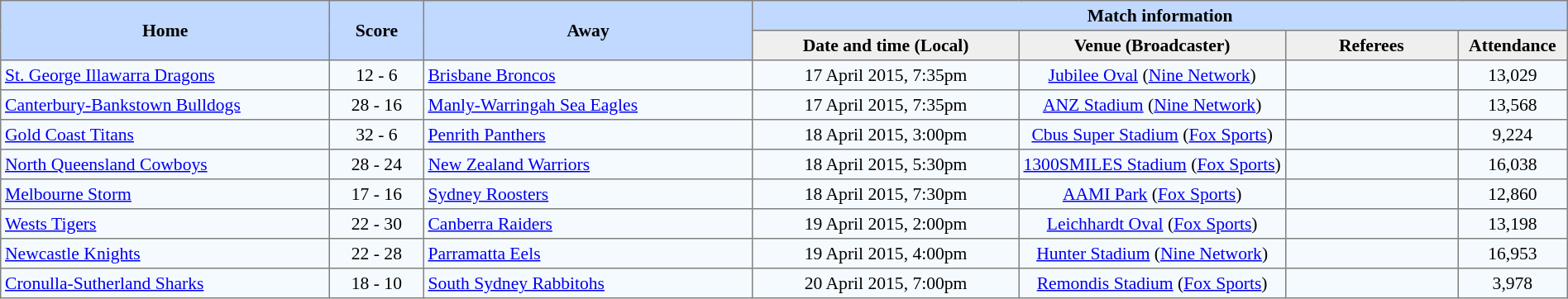<table border="1" cellpadding="3" cellspacing="0" style="border-collapse:collapse; font-size:90%; width:100%;">
<tr style="background:#c1d8ff;">
<th rowspan="2" style="width:21%;">Home</th>
<th rowspan="2" style="width:6%;">Score</th>
<th rowspan="2" style="width:21%;">Away</th>
<th colspan=6>Match information</th>
</tr>
<tr style="background:#efefef;">
<th width=17%>Date and time (Local)</th>
<th width="17%">Venue (Broadcaster)</th>
<th width=11%>Referees</th>
<th width=7%>Attendance</th>
</tr>
<tr style="text-align:center; background:#f5faff;">
<td align="left"> <a href='#'>St. George Illawarra Dragons</a></td>
<td>12 - 6</td>
<td align="left"> <a href='#'>Brisbane Broncos</a></td>
<td>17 April 2015, 7:35pm</td>
<td><a href='#'>Jubilee Oval</a>  (<a href='#'>Nine Network</a>)</td>
<td></td>
<td>13,029</td>
</tr>
<tr style="text-align:center; background:#f5faff;">
<td align="left"> <a href='#'>Canterbury-Bankstown Bulldogs</a></td>
<td>28 - 16</td>
<td align="left"> <a href='#'>Manly-Warringah Sea Eagles</a></td>
<td>17 April 2015, 7:35pm</td>
<td><a href='#'>ANZ Stadium</a> (<a href='#'>Nine Network</a>)</td>
<td></td>
<td>13,568</td>
</tr>
<tr style="text-align:center; background:#f5faff;">
<td align="left"> <a href='#'>Gold Coast Titans</a></td>
<td>32 - 6</td>
<td align="left"> <a href='#'>Penrith Panthers</a></td>
<td>18 April 2015, 3:00pm</td>
<td><a href='#'>Cbus Super Stadium</a> (<a href='#'>Fox Sports</a>)</td>
<td></td>
<td>9,224</td>
</tr>
<tr style="text-align:center; background:#f5faff;">
<td align="left"> <a href='#'>North Queensland Cowboys</a></td>
<td>28 - 24</td>
<td align="left"> <a href='#'>New Zealand Warriors</a></td>
<td>18 April 2015, 5:30pm</td>
<td><a href='#'>1300SMILES Stadium</a> (<a href='#'>Fox Sports</a>)</td>
<td></td>
<td>16,038</td>
</tr>
<tr style="text-align:center; background:#f5faff;">
<td align="left"> <a href='#'>Melbourne Storm</a></td>
<td>17 - 16</td>
<td align="left"> <a href='#'>Sydney Roosters</a></td>
<td>18 April 2015, 7:30pm</td>
<td><a href='#'>AAMI Park</a> (<a href='#'>Fox Sports</a>)</td>
<td></td>
<td>12,860</td>
</tr>
<tr style="text-align:center; background:#f5faff;">
<td align="left"> <a href='#'>Wests Tigers</a></td>
<td>22 - 30</td>
<td align="left"> <a href='#'>Canberra Raiders</a></td>
<td>19 April 2015, 2:00pm</td>
<td><a href='#'>Leichhardt Oval</a> (<a href='#'>Fox Sports</a>)</td>
<td></td>
<td>13,198</td>
</tr>
<tr style="text-align:center; background:#f5faff;">
<td align="left"> <a href='#'>Newcastle Knights</a></td>
<td>22 - 28</td>
<td align="left"> <a href='#'>Parramatta Eels</a></td>
<td>19 April 2015, 4:00pm</td>
<td><a href='#'>Hunter Stadium</a>  (<a href='#'>Nine Network</a>)</td>
<td></td>
<td>16,953</td>
</tr>
<tr style="text-align:center; background:#f5faff;">
<td align="left"> <a href='#'>Cronulla-Sutherland Sharks</a></td>
<td>18 - 10</td>
<td align="left"> <a href='#'>South Sydney Rabbitohs</a></td>
<td>20 April 2015, 7:00pm</td>
<td><a href='#'>Remondis Stadium</a> (<a href='#'>Fox Sports</a>)</td>
<td></td>
<td>3,978</td>
</tr>
</table>
